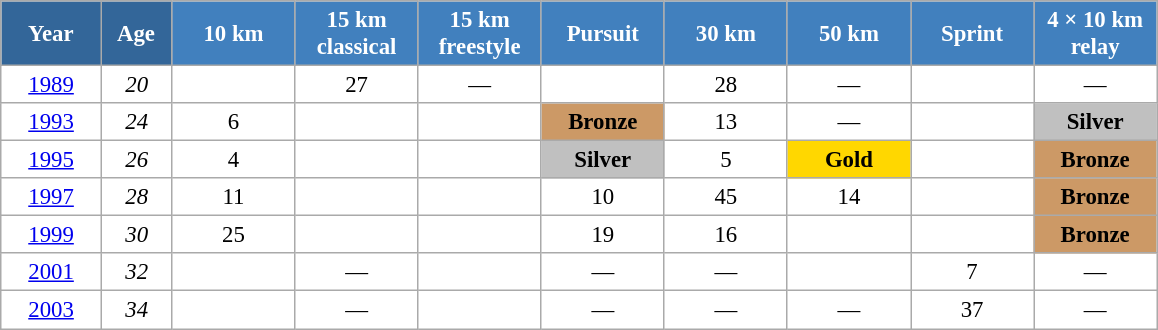<table class="wikitable" style="font-size:95%; text-align:center; border:grey solid 1px; border-collapse:collapse; background:#ffffff;">
<tr>
<th style="background-color:#369; color:white; width:60px;"> Year </th>
<th style="background-color:#369; color:white; width:40px;"> Age </th>
<th style="background-color:#4180be; color:white; width:75px;"> 10 km </th>
<th style="background-color:#4180be; color:white; width:75px;"> 15 km <br> classical </th>
<th style="background-color:#4180be; color:white; width:75px;"> 15 km <br> freestyle </th>
<th style="background-color:#4180be; color:white; width:75px;"> Pursuit </th>
<th style="background-color:#4180be; color:white; width:75px;"> 30 km </th>
<th style="background-color:#4180be; color:white; width:75px;"> 50 km </th>
<th style="background-color:#4180be; color:white; width:75px;"> Sprint </th>
<th style="background-color:#4180be; color:white; width:75px;"> 4 × 10 km <br> relay </th>
</tr>
<tr>
<td><a href='#'>1989</a></td>
<td><em>20</em></td>
<td></td>
<td>27</td>
<td>—</td>
<td></td>
<td>28</td>
<td>—</td>
<td></td>
<td>—</td>
</tr>
<tr>
<td><a href='#'>1993</a></td>
<td><em>24</em></td>
<td>6</td>
<td></td>
<td></td>
<td bgcolor="cc9966"><strong>Bronze</strong></td>
<td>13</td>
<td>—</td>
<td></td>
<td style="background:silver;"><strong>Silver</strong></td>
</tr>
<tr>
<td><a href='#'>1995</a></td>
<td><em>26</em></td>
<td>4</td>
<td></td>
<td></td>
<td style="background:silver;"><strong>Silver</strong></td>
<td>5</td>
<td style="background:gold;"><strong>Gold</strong></td>
<td></td>
<td bgcolor="cc9966"><strong>Bronze</strong></td>
</tr>
<tr>
<td><a href='#'>1997</a></td>
<td><em>28</em></td>
<td>11</td>
<td></td>
<td></td>
<td>10</td>
<td>45</td>
<td>14</td>
<td></td>
<td bgcolor="cc9966"><strong>Bronze</strong></td>
</tr>
<tr>
<td><a href='#'>1999</a></td>
<td><em>30</em></td>
<td>25</td>
<td></td>
<td></td>
<td>19</td>
<td>16</td>
<td></td>
<td></td>
<td bgcolor="cc9966"><strong>Bronze</strong></td>
</tr>
<tr>
<td><a href='#'>2001</a></td>
<td><em>32</em></td>
<td></td>
<td>—</td>
<td></td>
<td>—</td>
<td>—</td>
<td></td>
<td>7</td>
<td>—</td>
</tr>
<tr>
<td><a href='#'>2003</a></td>
<td><em>34</em></td>
<td></td>
<td>—</td>
<td></td>
<td>—</td>
<td>—</td>
<td>—</td>
<td>37</td>
<td>—</td>
</tr>
</table>
